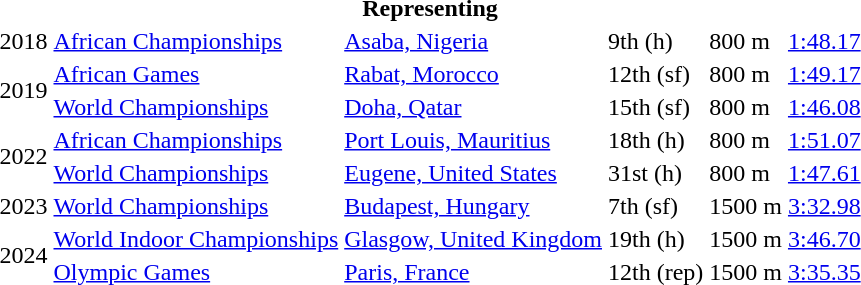<table>
<tr>
<th colspan="6">Representing </th>
</tr>
<tr>
<td>2018</td>
<td><a href='#'>African Championships</a></td>
<td><a href='#'>Asaba, Nigeria</a></td>
<td>9th (h)</td>
<td>800 m</td>
<td><a href='#'>1:48.17</a></td>
</tr>
<tr>
<td rowspan=2>2019</td>
<td><a href='#'>African Games</a></td>
<td><a href='#'>Rabat, Morocco</a></td>
<td>12th (sf)</td>
<td>800 m</td>
<td><a href='#'>1:49.17</a></td>
</tr>
<tr>
<td><a href='#'>World Championships</a></td>
<td><a href='#'>Doha, Qatar</a></td>
<td>15th (sf)</td>
<td>800 m</td>
<td><a href='#'>1:46.08</a></td>
</tr>
<tr>
<td rowspan=2>2022</td>
<td><a href='#'>African Championships</a></td>
<td><a href='#'>Port Louis, Mauritius</a></td>
<td>18th (h)</td>
<td>800 m</td>
<td><a href='#'>1:51.07</a></td>
</tr>
<tr>
<td><a href='#'>World Championships</a></td>
<td><a href='#'>Eugene, United States</a></td>
<td>31st (h)</td>
<td>800 m</td>
<td><a href='#'>1:47.61</a></td>
</tr>
<tr>
<td>2023</td>
<td><a href='#'>World Championships</a></td>
<td><a href='#'>Budapest, Hungary</a></td>
<td>7th (sf)</td>
<td>1500 m</td>
<td><a href='#'>3:32.98</a></td>
</tr>
<tr>
<td rowspan=2>2024</td>
<td><a href='#'>World Indoor Championships</a></td>
<td><a href='#'>Glasgow, United Kingdom</a></td>
<td>19th (h)</td>
<td>1500 m</td>
<td><a href='#'>3:46.70</a></td>
</tr>
<tr>
<td><a href='#'>Olympic Games</a></td>
<td><a href='#'>Paris, France</a></td>
<td>12th (rep)</td>
<td>1500 m</td>
<td><a href='#'>3:35.35</a></td>
</tr>
</table>
